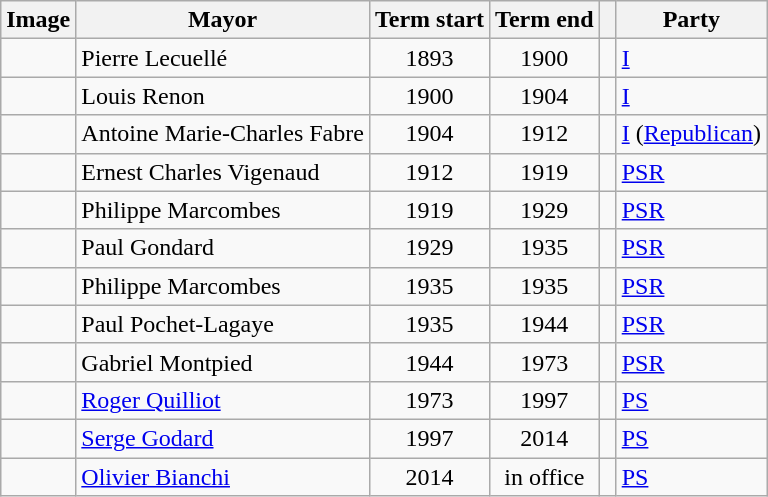<table class="wikitable">
<tr>
<th>Image</th>
<th>Mayor</th>
<th>Term start</th>
<th>Term end</th>
<th class=unsortable> </th>
<th>Party</th>
</tr>
<tr>
<td></td>
<td>Pierre Lecuellé</td>
<td align=center>1893</td>
<td align=center>1900</td>
<td bgcolor=></td>
<td><a href='#'>I</a></td>
</tr>
<tr>
<td></td>
<td>Louis Renon</td>
<td align=center>1900</td>
<td align=center>1904</td>
<td bgcolor=></td>
<td><a href='#'>I</a></td>
</tr>
<tr>
<td></td>
<td>Antoine Marie-Charles Fabre</td>
<td align=center>1904</td>
<td align=center>1912</td>
<td bgcolor=></td>
<td><a href='#'>I</a> (<a href='#'>Republican</a>)</td>
</tr>
<tr>
<td></td>
<td>Ernest Charles Vigenaud</td>
<td align=center>1912</td>
<td align=center>1919</td>
<td bgcolor=></td>
<td><a href='#'>PSR</a></td>
</tr>
<tr>
<td></td>
<td>Philippe Marcombes</td>
<td align=center>1919</td>
<td align=center>1929</td>
<td bgcolor=></td>
<td><a href='#'>PSR</a></td>
</tr>
<tr>
<td></td>
<td>Paul Gondard</td>
<td align=center>1929</td>
<td align=center>1935</td>
<td bgcolor=></td>
<td><a href='#'>PSR</a></td>
</tr>
<tr>
<td></td>
<td>Philippe Marcombes</td>
<td align=center>1935</td>
<td align=center>1935</td>
<td bgcolor=></td>
<td><a href='#'>PSR</a></td>
</tr>
<tr>
<td></td>
<td>Paul Pochet-Lagaye</td>
<td align=center>1935</td>
<td align=center>1944</td>
<td bgcolor=></td>
<td><a href='#'>PSR</a></td>
</tr>
<tr>
<td></td>
<td>Gabriel Montpied</td>
<td align=center>1944</td>
<td align=center>1973</td>
<td bgcolor=></td>
<td><a href='#'>PSR</a></td>
</tr>
<tr>
<td></td>
<td><a href='#'>Roger Quilliot</a></td>
<td align=center>1973</td>
<td align=center>1997</td>
<td bgcolor=></td>
<td><a href='#'>PS</a></td>
</tr>
<tr>
<td></td>
<td><a href='#'>Serge Godard</a></td>
<td align=center>1997</td>
<td align=center>2014</td>
<td bgcolor=></td>
<td><a href='#'>PS</a></td>
</tr>
<tr>
<td></td>
<td><a href='#'>Olivier Bianchi</a></td>
<td align=center>2014</td>
<td align=center>in office</td>
<td bgcolor=></td>
<td><a href='#'>PS</a></td>
</tr>
</table>
